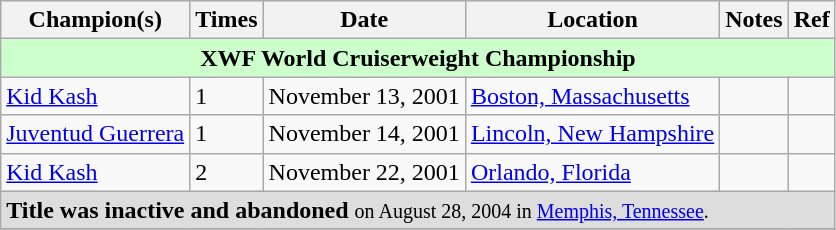<table class="wikitable">
<tr>
<th>Champion(s)</th>
<th>Times</th>
<th>Date</th>
<th>Location</th>
<th>Notes</th>
<th>Ref</th>
</tr>
<tr>
<td align=center colspan=6 style="background: #ccffcc;"><strong>XWF World Cruiserweight Championship</strong></td>
</tr>
<tr>
<td><a href='#'>Kid Kash</a></td>
<td>1</td>
<td>November 13, 2001</td>
<td><a href='#'>Boston, Massachusetts</a></td>
<td></td>
<td></td>
</tr>
<tr>
<td><a href='#'>Juventud Guerrera</a></td>
<td>1</td>
<td>November 14, 2001</td>
<td><a href='#'>Lincoln, New Hampshire</a></td>
<td></td>
<td></td>
</tr>
<tr>
<td><a href='#'>Kid Kash</a></td>
<td>2</td>
<td>November 22, 2001</td>
<td><a href='#'>Orlando, Florida</a></td>
<td></td>
<td></td>
</tr>
<tr>
<td colspan=6 style="background: #dddddd;"><strong>Title was inactive and abandoned</strong> <small> on August 28, 2004 in <a href='#'>Memphis, Tennessee</a>.</small></td>
</tr>
<tr>
</tr>
</table>
